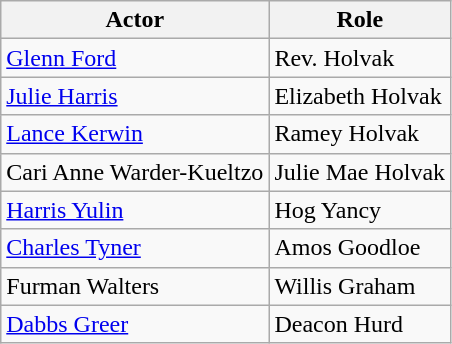<table class="wikitable">
<tr>
<th>Actor</th>
<th>Role</th>
</tr>
<tr>
<td><a href='#'>Glenn Ford</a></td>
<td>Rev. Holvak</td>
</tr>
<tr>
<td><a href='#'>Julie Harris</a></td>
<td>Elizabeth Holvak</td>
</tr>
<tr>
<td><a href='#'>Lance Kerwin</a></td>
<td>Ramey Holvak</td>
</tr>
<tr>
<td>Cari Anne Warder-Kueltzo</td>
<td>Julie Mae Holvak</td>
</tr>
<tr>
<td><a href='#'>Harris Yulin</a></td>
<td>Hog Yancy</td>
</tr>
<tr>
<td><a href='#'>Charles Tyner</a></td>
<td>Amos Goodloe</td>
</tr>
<tr>
<td>Furman Walters</td>
<td>Willis Graham</td>
</tr>
<tr>
<td><a href='#'>Dabbs Greer</a></td>
<td>Deacon Hurd</td>
</tr>
</table>
